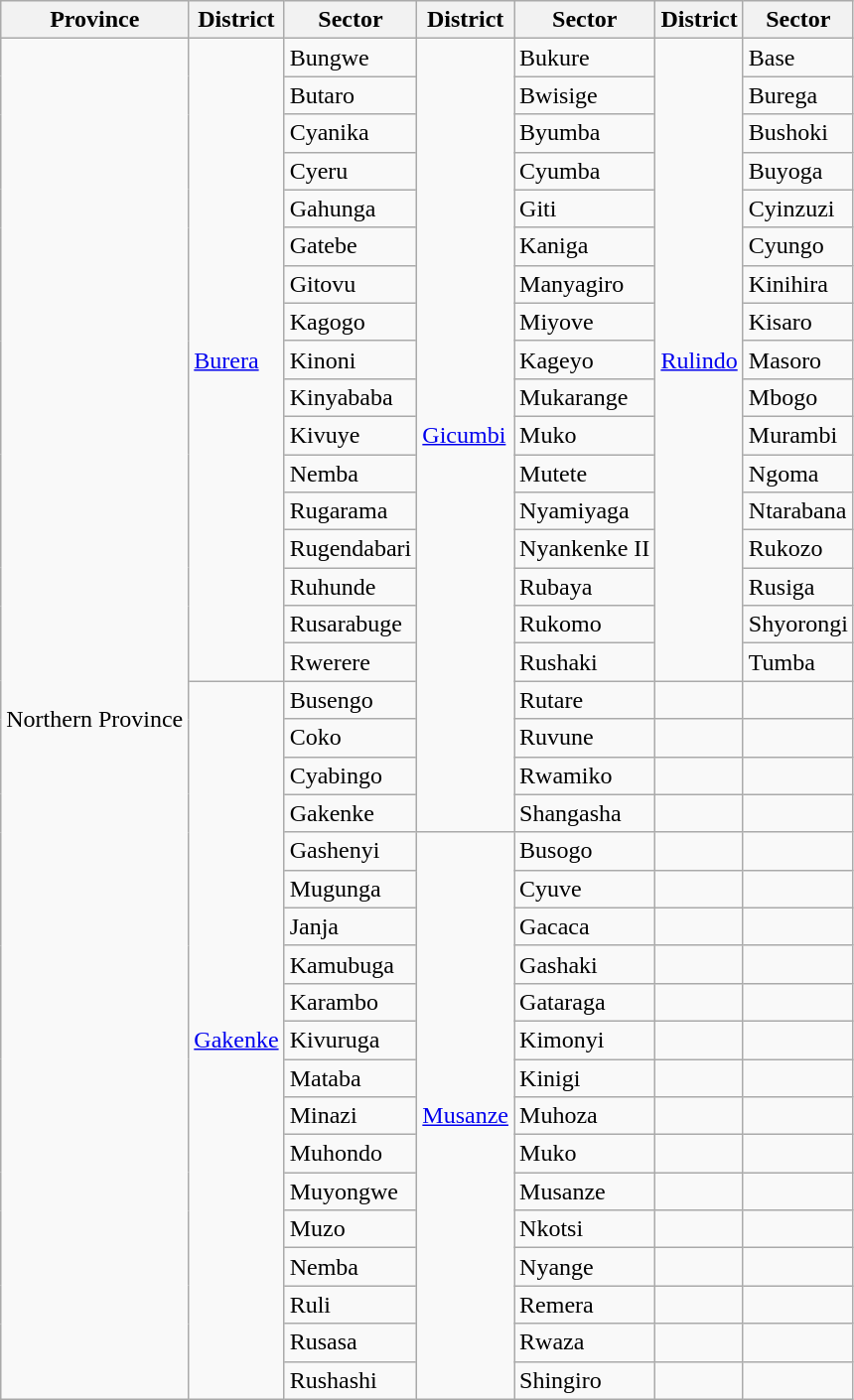<table class="wikitable">
<tr>
<th>Province</th>
<th>District</th>
<th>Sector</th>
<th>District</th>
<th>Sector</th>
<th>District</th>
<th>Sector</th>
</tr>
<tr>
<td rowspan="36">Northern Province</td>
<td rowspan="17"><a href='#'>Burera</a></td>
<td>Bungwe</td>
<td rowspan="21"><a href='#'>Gicumbi</a></td>
<td>Bukure</td>
<td rowspan="17"><a href='#'>Rulindo</a></td>
<td>Base</td>
</tr>
<tr>
<td>Butaro</td>
<td>Bwisige</td>
<td>Burega</td>
</tr>
<tr>
<td>Cyanika</td>
<td>Byumba</td>
<td>Bushoki</td>
</tr>
<tr>
<td>Cyeru</td>
<td>Cyumba</td>
<td>Buyoga</td>
</tr>
<tr>
<td>Gahunga</td>
<td>Giti</td>
<td>Cyinzuzi</td>
</tr>
<tr>
<td>Gatebe</td>
<td>Kaniga</td>
<td>Cyungo</td>
</tr>
<tr>
<td>Gitovu</td>
<td>Manyagiro</td>
<td>Kinihira</td>
</tr>
<tr>
<td>Kagogo</td>
<td>Miyove</td>
<td>Kisaro</td>
</tr>
<tr>
<td>Kinoni</td>
<td>Kageyo</td>
<td>Masoro</td>
</tr>
<tr>
<td>Kinyababa</td>
<td>Mukarange</td>
<td>Mbogo</td>
</tr>
<tr>
<td>Kivuye</td>
<td>Muko</td>
<td>Murambi</td>
</tr>
<tr>
<td>Nemba</td>
<td>Mutete</td>
<td>Ngoma</td>
</tr>
<tr>
<td>Rugarama</td>
<td>Nyamiyaga</td>
<td>Ntarabana</td>
</tr>
<tr>
<td>Rugendabari</td>
<td>Nyankenke II</td>
<td>Rukozo</td>
</tr>
<tr>
<td>Ruhunde</td>
<td>Rubaya</td>
<td>Rusiga</td>
</tr>
<tr>
<td>Rusarabuge</td>
<td>Rukomo</td>
<td>Shyorongi</td>
</tr>
<tr>
<td>Rwerere</td>
<td>Rushaki</td>
<td>Tumba</td>
</tr>
<tr>
<td rowspan="19"><a href='#'>Gakenke</a></td>
<td>Busengo</td>
<td>Rutare</td>
<td></td>
<td></td>
</tr>
<tr>
<td>Coko</td>
<td>Ruvune</td>
<td></td>
<td></td>
</tr>
<tr>
<td>Cyabingo</td>
<td>Rwamiko</td>
<td></td>
<td></td>
</tr>
<tr>
<td>Gakenke</td>
<td>Shangasha</td>
<td></td>
<td></td>
</tr>
<tr>
<td>Gashenyi</td>
<td rowspan="15"><a href='#'>Musanze</a></td>
<td>Busogo</td>
<td></td>
<td></td>
</tr>
<tr>
<td>Mugunga</td>
<td>Cyuve</td>
<td></td>
<td></td>
</tr>
<tr>
<td>Janja</td>
<td>Gacaca</td>
<td></td>
<td></td>
</tr>
<tr>
<td>Kamubuga</td>
<td>Gashaki</td>
<td></td>
<td></td>
</tr>
<tr>
<td>Karambo</td>
<td>Gataraga</td>
<td></td>
<td></td>
</tr>
<tr>
<td>Kivuruga</td>
<td>Kimonyi</td>
<td></td>
<td></td>
</tr>
<tr>
<td>Mataba</td>
<td>Kinigi</td>
<td></td>
<td></td>
</tr>
<tr>
<td>Minazi</td>
<td>Muhoza</td>
<td></td>
<td></td>
</tr>
<tr>
<td>Muhondo</td>
<td>Muko</td>
<td></td>
<td></td>
</tr>
<tr>
<td>Muyongwe</td>
<td>Musanze</td>
<td></td>
<td></td>
</tr>
<tr>
<td>Muzo</td>
<td>Nkotsi</td>
<td></td>
<td></td>
</tr>
<tr>
<td>Nemba</td>
<td>Nyange</td>
<td></td>
<td></td>
</tr>
<tr>
<td>Ruli</td>
<td>Remera</td>
<td></td>
<td></td>
</tr>
<tr>
<td>Rusasa</td>
<td>Rwaza</td>
<td></td>
<td></td>
</tr>
<tr>
<td>Rushashi</td>
<td>Shingiro</td>
<td></td>
<td></td>
</tr>
</table>
